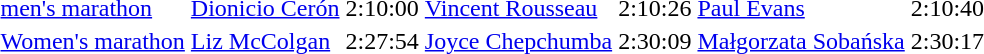<table>
<tr>
<td><a href='#'>men's marathon</a></td>
<td> <a href='#'>Dionicio Cerón</a></td>
<td>2:10:00</td>
<td> <a href='#'>Vincent Rousseau</a></td>
<td>2:10:26</td>
<td><a href='#'>Paul Evans</a></td>
<td>2:10:40</td>
</tr>
<tr>
<td><a href='#'>Women's marathon</a></td>
<td> <a href='#'>Liz McColgan</a></td>
<td>2:27:54</td>
<td> <a href='#'>Joyce Chepchumba</a></td>
<td>2:30:09</td>
<td> <a href='#'>Małgorzata Sobańska</a></td>
<td>2:30:17</td>
</tr>
</table>
